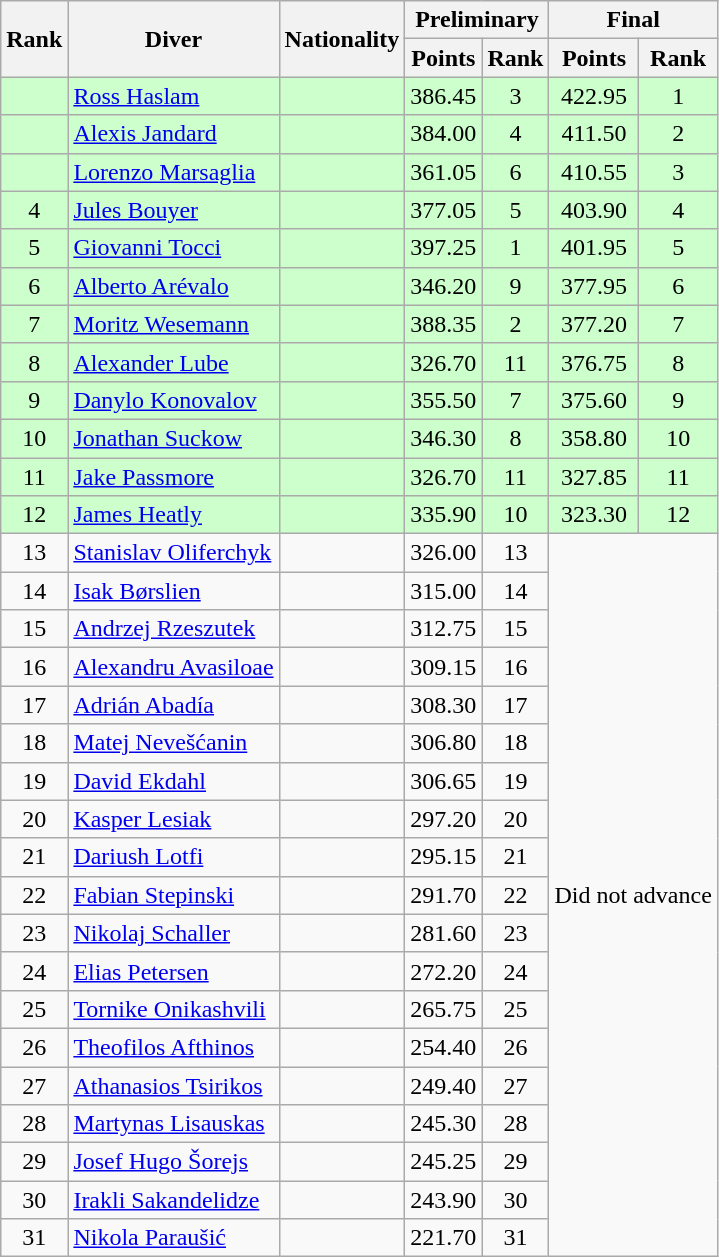<table class="wikitable sortable" style="text-align:center">
<tr>
<th rowspan=2>Rank</th>
<th rowspan=2>Diver</th>
<th rowspan=2>Nationality</th>
<th colspan=2>Preliminary</th>
<th colspan=2>Final</th>
</tr>
<tr>
<th>Points</th>
<th>Rank</th>
<th>Points</th>
<th>Rank</th>
</tr>
<tr bgcolor=ccffcc>
<td></td>
<td align=left><a href='#'>Ross Haslam</a></td>
<td align=left></td>
<td>386.45</td>
<td>3</td>
<td>422.95</td>
<td>1</td>
</tr>
<tr bgcolor=ccffcc>
<td></td>
<td align=left><a href='#'>Alexis Jandard</a></td>
<td align=left></td>
<td>384.00</td>
<td>4</td>
<td>411.50</td>
<td>2</td>
</tr>
<tr bgcolor=ccffcc>
<td></td>
<td align=left><a href='#'>Lorenzo Marsaglia</a></td>
<td align=left></td>
<td>361.05</td>
<td>6</td>
<td>410.55</td>
<td>3</td>
</tr>
<tr bgcolor=ccffcc>
<td>4</td>
<td align=left><a href='#'>Jules Bouyer</a></td>
<td align=left></td>
<td>377.05</td>
<td>5</td>
<td>403.90</td>
<td>4</td>
</tr>
<tr bgcolor=ccffcc>
<td>5</td>
<td align=left><a href='#'>Giovanni Tocci</a></td>
<td align=left></td>
<td>397.25</td>
<td>1</td>
<td>401.95</td>
<td>5</td>
</tr>
<tr bgcolor=ccffcc>
<td>6</td>
<td align=left><a href='#'>Alberto Arévalo</a></td>
<td align=left></td>
<td>346.20</td>
<td>9</td>
<td>377.95</td>
<td>6</td>
</tr>
<tr bgcolor=ccffcc>
<td>7</td>
<td align=left><a href='#'>Moritz Wesemann</a></td>
<td align=left></td>
<td>388.35</td>
<td>2</td>
<td>377.20</td>
<td>7</td>
</tr>
<tr bgcolor=ccffcc>
<td>8</td>
<td align=left><a href='#'>Alexander Lube</a></td>
<td align=left></td>
<td>326.70</td>
<td>11</td>
<td>376.75</td>
<td>8</td>
</tr>
<tr bgcolor=ccffcc>
<td>9</td>
<td align=left><a href='#'>Danylo Konovalov</a></td>
<td align=left></td>
<td>355.50</td>
<td>7</td>
<td>375.60</td>
<td>9</td>
</tr>
<tr bgcolor=ccffcc>
<td>10</td>
<td align=left><a href='#'>Jonathan Suckow</a></td>
<td align=left></td>
<td>346.30</td>
<td>8</td>
<td>358.80</td>
<td>10</td>
</tr>
<tr bgcolor=ccffcc>
<td>11</td>
<td align=left><a href='#'>Jake Passmore</a></td>
<td align=left></td>
<td>326.70</td>
<td>11</td>
<td>327.85</td>
<td>11</td>
</tr>
<tr bgcolor=ccffcc>
<td>12</td>
<td align=left><a href='#'>James Heatly</a></td>
<td align=left></td>
<td>335.90</td>
<td>10</td>
<td>323.30</td>
<td>12</td>
</tr>
<tr>
<td>13</td>
<td align=left><a href='#'>Stanislav Oliferchyk</a></td>
<td align=left></td>
<td>326.00</td>
<td>13</td>
<td colspan=2 rowspan=19>Did not advance</td>
</tr>
<tr>
<td>14</td>
<td align=left><a href='#'>Isak Børslien</a></td>
<td align=left></td>
<td>315.00</td>
<td>14</td>
</tr>
<tr>
<td>15</td>
<td align=left><a href='#'>Andrzej Rzeszutek</a></td>
<td align=left></td>
<td>312.75</td>
<td>15</td>
</tr>
<tr>
<td>16</td>
<td align=left><a href='#'>Alexandru Avasiloae</a></td>
<td align=left></td>
<td>309.15</td>
<td>16</td>
</tr>
<tr>
<td>17</td>
<td align=left><a href='#'>Adrián Abadía</a></td>
<td align=left></td>
<td>308.30</td>
<td>17</td>
</tr>
<tr>
<td>18</td>
<td align=left><a href='#'>Matej Nevešćanin</a></td>
<td align=left></td>
<td>306.80</td>
<td>18</td>
</tr>
<tr>
<td>19</td>
<td align=left><a href='#'>David Ekdahl</a></td>
<td align=left></td>
<td>306.65</td>
<td>19</td>
</tr>
<tr>
<td>20</td>
<td align=left><a href='#'>Kasper Lesiak</a></td>
<td align=left></td>
<td>297.20</td>
<td>20</td>
</tr>
<tr>
<td>21</td>
<td align=left><a href='#'>Dariush Lotfi</a></td>
<td align=left></td>
<td>295.15</td>
<td>21</td>
</tr>
<tr>
<td>22</td>
<td align=left><a href='#'>Fabian Stepinski</a></td>
<td align=left></td>
<td>291.70</td>
<td>22</td>
</tr>
<tr>
<td>23</td>
<td align=left><a href='#'>Nikolaj Schaller</a></td>
<td align=left></td>
<td>281.60</td>
<td>23</td>
</tr>
<tr>
<td>24</td>
<td align=left><a href='#'>Elias Petersen</a></td>
<td align=left></td>
<td>272.20</td>
<td>24</td>
</tr>
<tr>
<td>25</td>
<td align=left><a href='#'>Tornike Onikashvili</a></td>
<td align=left></td>
<td>265.75</td>
<td>25</td>
</tr>
<tr>
<td>26</td>
<td align=left><a href='#'>Theofilos Afthinos</a></td>
<td align=left></td>
<td>254.40</td>
<td>26</td>
</tr>
<tr>
<td>27</td>
<td align=left><a href='#'>Athanasios Tsirikos</a></td>
<td align=left></td>
<td>249.40</td>
<td>27</td>
</tr>
<tr>
<td>28</td>
<td align=left><a href='#'>Martynas Lisauskas</a></td>
<td align=left></td>
<td>245.30</td>
<td>28</td>
</tr>
<tr>
<td>29</td>
<td align=left><a href='#'>Josef Hugo Šorejs</a></td>
<td align=left></td>
<td>245.25</td>
<td>29</td>
</tr>
<tr>
<td>30</td>
<td align=left><a href='#'>Irakli Sakandelidze</a></td>
<td align=left></td>
<td>243.90</td>
<td>30</td>
</tr>
<tr>
<td>31</td>
<td align=left><a href='#'>Nikola Paraušić</a></td>
<td align=left></td>
<td>221.70</td>
<td>31</td>
</tr>
</table>
